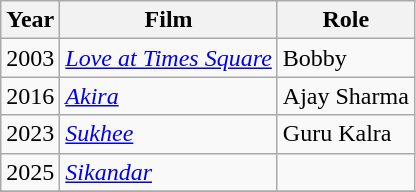<table class="wikitable sortable">
<tr>
<th>Year</th>
<th>Film</th>
<th>Role</th>
</tr>
<tr>
<td>2003</td>
<td><em><a href='#'>Love at Times Square</a></em></td>
<td>Bobby</td>
</tr>
<tr>
<td>2016</td>
<td><em><a href='#'> Akira</a></em></td>
<td>Ajay Sharma</td>
</tr>
<tr>
<td>2023</td>
<td><em><a href='#'>Sukhee</a></em></td>
<td>Guru Kalra</td>
</tr>
<tr>
<td>2025</td>
<td><em><a href='#'>Sikandar</a></em></td>
<td></td>
</tr>
<tr>
</tr>
</table>
